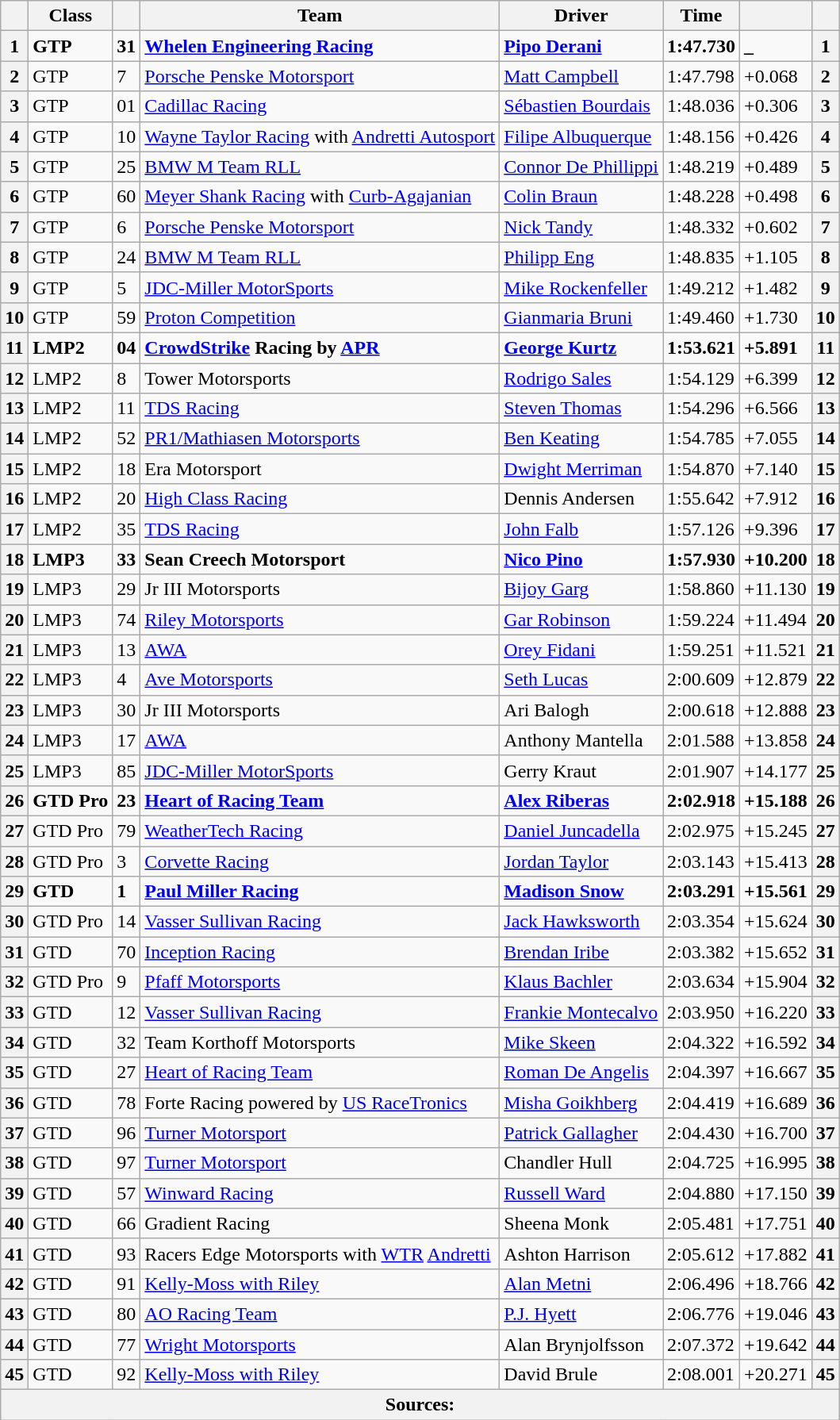<table class="wikitable">
<tr>
<th scope="col"></th>
<th scope="col">Class</th>
<th scope="col"></th>
<th scope="col">Team</th>
<th scope="col">Driver</th>
<th scope="col">Time</th>
<th scope="col"></th>
<th scope="col"></th>
</tr>
<tr style="font-weight:bold">
<th>1</th>
<td>GTP</td>
<td>31</td>
<td> <a href='#'>Whelen Engineering Racing</a></td>
<td> <a href='#'>Pipo Derani</a></td>
<td>1:47.730</td>
<td><strong>_</strong></td>
<th>1</th>
</tr>
<tr>
<th>2</th>
<td>GTP</td>
<td>7</td>
<td> <a href='#'>Porsche Penske Motorsport</a></td>
<td> <a href='#'>Matt Campbell</a></td>
<td>1:47.798</td>
<td>+0.068</td>
<th>2</th>
</tr>
<tr>
<th>3</th>
<td>GTP</td>
<td>01</td>
<td> <a href='#'>Cadillac Racing</a></td>
<td> <a href='#'>Sébastien Bourdais</a></td>
<td>1:48.036</td>
<td>+0.306</td>
<th>3</th>
</tr>
<tr>
<th>4</th>
<td>GTP</td>
<td>10</td>
<td> <a href='#'>Wayne Taylor Racing</a> with <a href='#'>Andretti Autosport</a></td>
<td> <a href='#'>Filipe Albuquerque</a></td>
<td>1:48.156</td>
<td>+0.426</td>
<th>4</th>
</tr>
<tr>
<th>5</th>
<td>GTP</td>
<td>25</td>
<td> <a href='#'>BMW M Team RLL</a></td>
<td> <a href='#'>Connor De Phillippi</a></td>
<td>1:48.219</td>
<td>+0.489</td>
<th>5</th>
</tr>
<tr>
<th>6</th>
<td>GTP</td>
<td>60</td>
<td> <a href='#'>Meyer Shank Racing</a> with <a href='#'>Curb-Agajanian</a></td>
<td> <a href='#'>Colin Braun</a></td>
<td>1:48.228</td>
<td>+0.498</td>
<th>6</th>
</tr>
<tr>
<th>7</th>
<td>GTP</td>
<td>6</td>
<td> <a href='#'>Porsche Penske Motorsport</a></td>
<td> <a href='#'>Nick Tandy</a></td>
<td>1:48.332</td>
<td>+0.602</td>
<th>7</th>
</tr>
<tr>
<th>8</th>
<td>GTP</td>
<td>24</td>
<td> <a href='#'>BMW M Team RLL</a></td>
<td> <a href='#'>Philipp Eng</a></td>
<td>1:48.835</td>
<td>+1.105</td>
<th>8</th>
</tr>
<tr>
<th>9</th>
<td>GTP</td>
<td>5</td>
<td> <a href='#'>JDC-Miller MotorSports</a></td>
<td> <a href='#'>Mike Rockenfeller</a></td>
<td>1:49.212</td>
<td>+1.482</td>
<th>9</th>
</tr>
<tr>
<th>10</th>
<td>GTP</td>
<td>59</td>
<td> <a href='#'>Proton Competition</a></td>
<td> <a href='#'>Gianmaria Bruni</a></td>
<td>1:49.460</td>
<td>+1.730</td>
<th>10</th>
</tr>
<tr style="font-weight:bold">
<th>11</th>
<td>LMP2</td>
<td>04</td>
<td> <a href='#'>CrowdStrike</a> Racing by <a href='#'>APR</a></td>
<td> <a href='#'>George Kurtz</a></td>
<td>1:53.621</td>
<td>+5.891</td>
<th>11</th>
</tr>
<tr>
<th>12</th>
<td>LMP2</td>
<td>8</td>
<td> Tower Motorsports</td>
<td> <a href='#'>Rodrigo Sales</a></td>
<td>1:54.129</td>
<td>+6.399</td>
<th>12</th>
</tr>
<tr>
<th>13</th>
<td>LMP2</td>
<td>11</td>
<td> <a href='#'>TDS Racing</a></td>
<td> <a href='#'>Steven Thomas</a></td>
<td>1:54.296</td>
<td>+6.566</td>
<th>13</th>
</tr>
<tr>
<th>14</th>
<td>LMP2</td>
<td>52</td>
<td> <a href='#'>PR1/Mathiasen Motorsports</a></td>
<td> <a href='#'>Ben Keating</a></td>
<td>1:54.785</td>
<td>+7.055</td>
<th>14</th>
</tr>
<tr>
<th>15</th>
<td>LMP2</td>
<td>18</td>
<td> Era Motorsport</td>
<td> <a href='#'>Dwight Merriman</a></td>
<td>1:54.870</td>
<td>+7.140</td>
<th>15</th>
</tr>
<tr>
<th>16</th>
<td>LMP2</td>
<td>20</td>
<td> <a href='#'>High Class Racing</a></td>
<td> Dennis Andersen</td>
<td>1:55.642</td>
<td>+7.912</td>
<th>16</th>
</tr>
<tr>
<th>17</th>
<td>LMP2</td>
<td>35</td>
<td> <a href='#'>TDS Racing</a></td>
<td> <a href='#'>John Falb</a></td>
<td>1:57.126</td>
<td>+9.396</td>
<th>17</th>
</tr>
<tr style="font-weight:bold">
<th>18</th>
<td>LMP3</td>
<td>33</td>
<td> Sean Creech Motorsport</td>
<td> <a href='#'>Nico Pino</a></td>
<td>1:57.930</td>
<td>+10.200</td>
<th>18</th>
</tr>
<tr>
<th>19</th>
<td>LMP3</td>
<td>29</td>
<td> Jr III Motorsports</td>
<td> <a href='#'>Bijoy Garg</a></td>
<td>1:58.860</td>
<td>+11.130</td>
<th>19</th>
</tr>
<tr>
<th>20</th>
<td>LMP3</td>
<td>74</td>
<td> <a href='#'>Riley Motorsports</a></td>
<td> <a href='#'>Gar Robinson</a></td>
<td>1:59.224</td>
<td>+11.494</td>
<th>20</th>
</tr>
<tr>
<th>21</th>
<td>LMP3</td>
<td>13</td>
<td> <a href='#'>AWA</a></td>
<td> <a href='#'>Orey Fidani</a></td>
<td>1:59.251</td>
<td>+11.521</td>
<th>21</th>
</tr>
<tr>
<th>22</th>
<td>LMP3</td>
<td>4</td>
<td> <a href='#'>Ave Motorsports</a></td>
<td> <a href='#'>Seth Lucas</a></td>
<td>2:00.609</td>
<td>+12.879</td>
<th>22</th>
</tr>
<tr>
<th>23</th>
<td>LMP3</td>
<td>30</td>
<td> Jr III Motorsports</td>
<td> Ari Balogh</td>
<td>2:00.618</td>
<td>+12.888</td>
<th>23</th>
</tr>
<tr>
<th>24</th>
<td>LMP3</td>
<td>17</td>
<td> <a href='#'>AWA</a></td>
<td> Anthony Mantella</td>
<td>2:01.588</td>
<td>+13.858</td>
<th>24</th>
</tr>
<tr>
<th>25</th>
<td>LMP3</td>
<td>85</td>
<td> <a href='#'>JDC-Miller MotorSports</a></td>
<td> Gerry Kraut</td>
<td>2:01.907</td>
<td>+14.177</td>
<th>25</th>
</tr>
<tr style="font-weight:bold">
<th>26</th>
<td>GTD Pro</td>
<td>23</td>
<td> <a href='#'>Heart of Racing Team</a></td>
<td> <a href='#'>Alex Riberas</a></td>
<td>2:02.918</td>
<td>+15.188</td>
<th>26</th>
</tr>
<tr>
<th>27</th>
<td>GTD Pro</td>
<td>79</td>
<td> <a href='#'>WeatherTech Racing</a></td>
<td> <a href='#'>Daniel Juncadella</a></td>
<td>2:02.975</td>
<td>+15.245</td>
<th>27</th>
</tr>
<tr>
<th>28</th>
<td>GTD Pro</td>
<td>3</td>
<td> <a href='#'>Corvette Racing</a></td>
<td> <a href='#'>Jordan Taylor</a></td>
<td>2:03.143</td>
<td>+15.413</td>
<th>28</th>
</tr>
<tr style="font-weight:bold">
<th>29</th>
<td>GTD</td>
<td>1</td>
<td> <a href='#'>Paul Miller Racing</a></td>
<td> <a href='#'>Madison Snow</a></td>
<td>2:03.291</td>
<td>+15.561</td>
<th>29</th>
</tr>
<tr>
<th>30</th>
<td>GTD Pro</td>
<td>14</td>
<td> <a href='#'>Vasser Sullivan Racing</a></td>
<td> <a href='#'>Jack Hawksworth</a></td>
<td>2:03.354</td>
<td>+15.624</td>
<th>30</th>
</tr>
<tr>
<th>31</th>
<td>GTD</td>
<td>70</td>
<td> <a href='#'>Inception Racing</a></td>
<td> <a href='#'>Brendan Iribe</a></td>
<td>2:03.382</td>
<td>+15.652</td>
<th>31</th>
</tr>
<tr>
<th>32</th>
<td>GTD Pro</td>
<td>9</td>
<td> <a href='#'>Pfaff Motorsports</a></td>
<td> <a href='#'>Klaus Bachler</a></td>
<td>2:03.634</td>
<td>+15.904</td>
<th>32</th>
</tr>
<tr>
<th>33</th>
<td>GTD</td>
<td>12</td>
<td> <a href='#'>Vasser Sullivan Racing</a></td>
<td> <a href='#'>Frankie Montecalvo</a></td>
<td>2:03.950</td>
<td>+16.220</td>
<th>33</th>
</tr>
<tr>
<th>34</th>
<td>GTD</td>
<td>32</td>
<td> Team Korthoff Motorsports</td>
<td> <a href='#'>Mike Skeen</a></td>
<td>2:04.322</td>
<td>+16.592</td>
<th>34</th>
</tr>
<tr>
<th>35</th>
<td>GTD</td>
<td>27</td>
<td> <a href='#'>Heart of Racing Team</a></td>
<td> <a href='#'>Roman De Angelis</a></td>
<td>2:04.397</td>
<td>+16.667</td>
<th>35</th>
</tr>
<tr>
<th>36</th>
<td>GTD</td>
<td>78</td>
<td> Forte Racing powered by <a href='#'>US RaceTronics</a></td>
<td> <a href='#'>Misha Goikhberg</a></td>
<td>2:04.419</td>
<td>+16.689</td>
<th>36</th>
</tr>
<tr>
<th>37</th>
<td>GTD</td>
<td>96</td>
<td> <a href='#'>Turner Motorsport</a></td>
<td> <a href='#'>Patrick Gallagher</a></td>
<td>2:04.430</td>
<td>+16.700</td>
<th>37</th>
</tr>
<tr>
<th>38</th>
<td>GTD</td>
<td>97</td>
<td> <a href='#'>Turner Motorsport</a></td>
<td> Chandler Hull</td>
<td>2:04.725</td>
<td>+16.995</td>
<th>38</th>
</tr>
<tr>
<th>39</th>
<td>GTD</td>
<td>57</td>
<td> <a href='#'>Winward Racing</a></td>
<td> <a href='#'>Russell Ward</a></td>
<td>2:04.880</td>
<td>+17.150</td>
<th>39</th>
</tr>
<tr>
<th>40</th>
<td>GTD</td>
<td>66</td>
<td> Gradient Racing</td>
<td> Sheena Monk</td>
<td>2:05.481</td>
<td>+17.751</td>
<th>40</th>
</tr>
<tr>
<th>41</th>
<td>GTD</td>
<td>93</td>
<td> Racers Edge Motorsports with <a href='#'>WTR</a> <a href='#'>Andretti</a></td>
<td> Ashton Harrison</td>
<td>2:05.612</td>
<td>+17.882</td>
<th>41</th>
</tr>
<tr>
<th>42</th>
<td>GTD</td>
<td>91</td>
<td> <a href='#'>Kelly-Moss with Riley</a></td>
<td> <a href='#'>Alan Metni</a></td>
<td>2:06.496</td>
<td>+18.766</td>
<th>42</th>
</tr>
<tr>
<th>43</th>
<td>GTD</td>
<td>80</td>
<td> <a href='#'>AO Racing Team</a></td>
<td> <a href='#'>P.J. Hyett</a></td>
<td>2:06.776</td>
<td>+19.046</td>
<th>43</th>
</tr>
<tr>
<th>44</th>
<td>GTD</td>
<td>77</td>
<td> <a href='#'>Wright Motorsports</a></td>
<td> Alan Brynjolfsson</td>
<td>2:07.372</td>
<td>+19.642</td>
<th>44</th>
</tr>
<tr>
<th>45</th>
<td>GTD</td>
<td>92</td>
<td> <a href='#'>Kelly-Moss with Riley</a></td>
<td> David Brule</td>
<td>2:08.001</td>
<td>+20.271</td>
<th>45</th>
</tr>
<tr>
<th colspan="8">Sources:</th>
</tr>
</table>
